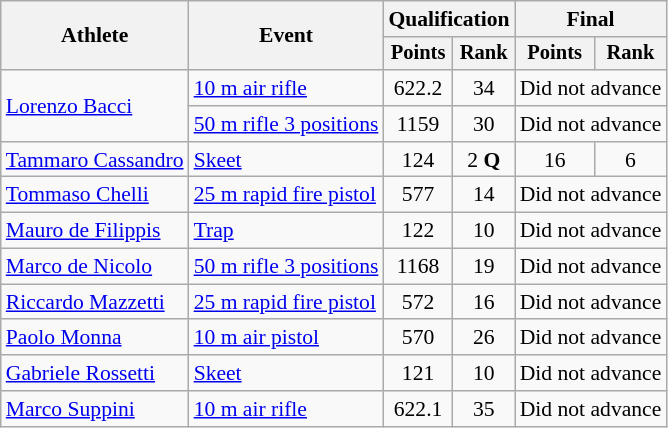<table class="wikitable" style="font-size:90%">
<tr>
<th rowspan="2">Athlete</th>
<th rowspan="2">Event</th>
<th colspan=2>Qualification</th>
<th colspan=2>Final</th>
</tr>
<tr style="font-size:95%">
<th>Points</th>
<th>Rank</th>
<th>Points</th>
<th>Rank</th>
</tr>
<tr align=center>
<td align=left rowspan=2><a href='#'>Lorenzo Bacci</a></td>
<td align=left><a href='#'>10 m air rifle</a></td>
<td>622.2</td>
<td>34</td>
<td colspan="2">Did not advance</td>
</tr>
<tr align=center>
<td align=left><a href='#'>50 m rifle 3 positions</a></td>
<td>1159</td>
<td>30</td>
<td colspan="2">Did not advance</td>
</tr>
<tr align=center>
<td align=left><a href='#'>Tammaro Cassandro</a></td>
<td align=left><a href='#'>Skeet</a></td>
<td>124</td>
<td>2 <strong>Q</strong></td>
<td>16</td>
<td>6</td>
</tr>
<tr align=center>
<td align=left><a href='#'>Tommaso Chelli</a></td>
<td align=left><a href='#'>25 m rapid fire pistol</a></td>
<td>577</td>
<td>14</td>
<td colspan=2>Did not advance</td>
</tr>
<tr align=center>
<td align=left><a href='#'>Mauro de Filippis</a></td>
<td align=left><a href='#'>Trap</a></td>
<td>122</td>
<td>10</td>
<td colspan=2>Did not advance</td>
</tr>
<tr align=center>
<td align=left><a href='#'>Marco de Nicolo</a></td>
<td align=left><a href='#'>50 m rifle 3 positions</a></td>
<td>1168</td>
<td>19</td>
<td colspan=2>Did not advance</td>
</tr>
<tr align=center>
<td align=left><a href='#'>Riccardo Mazzetti</a></td>
<td align=left><a href='#'>25 m rapid fire pistol</a></td>
<td>572</td>
<td>16</td>
<td colspan=2>Did not advance</td>
</tr>
<tr align=center>
<td align=left><a href='#'>Paolo Monna</a></td>
<td align=left><a href='#'>10 m air pistol</a></td>
<td>570</td>
<td>26</td>
<td colspan="2">Did not advance</td>
</tr>
<tr align=center>
<td align=left><a href='#'>Gabriele Rossetti</a></td>
<td align=left><a href='#'>Skeet</a></td>
<td>121</td>
<td>10</td>
<td colspan=2>Did not advance</td>
</tr>
<tr align=center>
<td align=left><a href='#'>Marco Suppini</a></td>
<td align=left><a href='#'>10 m air rifle</a></td>
<td>622.1</td>
<td>35</td>
<td colspan="2">Did not advance</td>
</tr>
</table>
